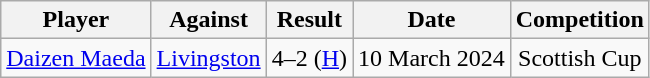<table class="wikitable sortable">
<tr>
<th>Player</th>
<th>Against</th>
<th>Result</th>
<th>Date</th>
<th>Competition</th>
</tr>
<tr>
<td> <a href='#'>Daizen Maeda</a></td>
<td> <a href='#'>Livingston</a></td>
<td align=center>4–2 (<a href='#'>H</a>)</td>
<td align=center>10 March 2024</td>
<td align=center>Scottish Cup</td>
</tr>
</table>
